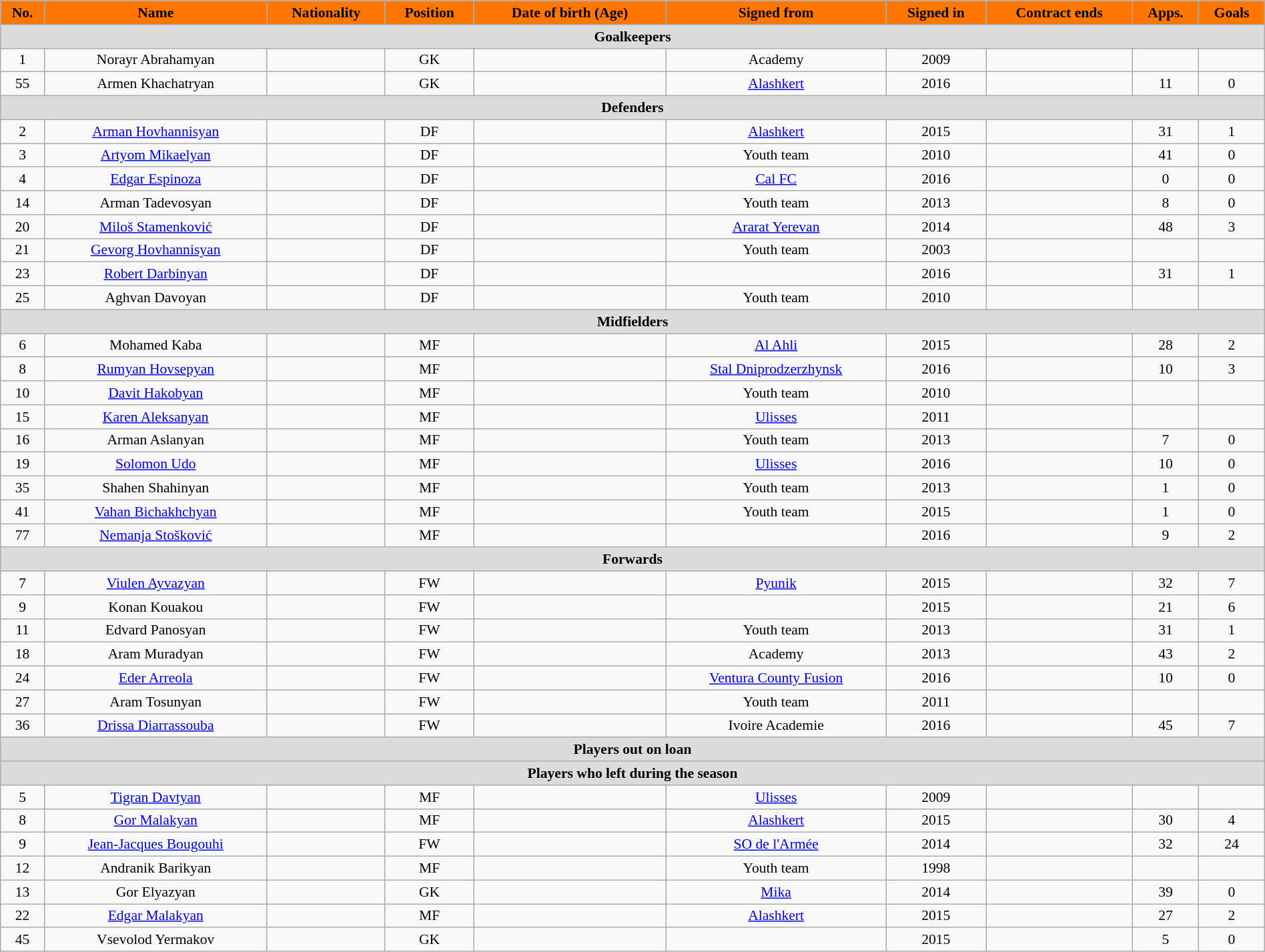<table class="wikitable"  style="text-align:center; font-size:90%; width:100%;">
<tr>
<th style="background:#FF7700; color:#000000; text-align:center;">No.</th>
<th style="background:#FF7700; color:#000000; text-align:center;">Name</th>
<th style="background:#FF7700; color:#000000; text-align:center;">Nationality</th>
<th style="background:#FF7700; color:#000000; text-align:center;">Position</th>
<th style="background:#FF7700; color:#000000; text-align:center;">Date of birth (Age)</th>
<th style="background:#FF7700; color:#000000; text-align:center;">Signed from</th>
<th style="background:#FF7700; color:#000000; text-align:center;">Signed in</th>
<th style="background:#FF7700; color:#000000; text-align:center;">Contract ends</th>
<th style="background:#FF7700; color:#000000; text-align:center;">Apps.</th>
<th style="background:#FF7700; color:#000000; text-align:center;">Goals</th>
</tr>
<tr>
<th colspan="11"  style="background:#dcdcdc; text-align:center;">Goalkeepers</th>
</tr>
<tr>
<td>1</td>
<td>Norayr Abrahamyan</td>
<td></td>
<td>GK</td>
<td></td>
<td>Academy</td>
<td>2009</td>
<td></td>
<td></td>
<td></td>
</tr>
<tr>
<td>55</td>
<td>Armen Khachatryan</td>
<td></td>
<td>GK</td>
<td></td>
<td><a href='#'>Alashkert</a></td>
<td>2016</td>
<td></td>
<td>11</td>
<td>0</td>
</tr>
<tr>
<th colspan="11"  style="background:#dcdcdc; text-align:center;">Defenders</th>
</tr>
<tr>
<td>2</td>
<td><a href='#'>Arman Hovhannisyan</a></td>
<td></td>
<td>DF</td>
<td></td>
<td><a href='#'>Alashkert</a></td>
<td>2015</td>
<td></td>
<td>31</td>
<td>1</td>
</tr>
<tr>
<td>3</td>
<td><a href='#'>Artyom Mikaelyan</a></td>
<td></td>
<td>DF</td>
<td></td>
<td>Youth team</td>
<td>2010</td>
<td></td>
<td>41</td>
<td>0</td>
</tr>
<tr>
<td>4</td>
<td><a href='#'>Edgar Espinoza</a></td>
<td></td>
<td>DF</td>
<td></td>
<td><a href='#'>Cal FC</a></td>
<td>2016</td>
<td></td>
<td>0</td>
<td>0</td>
</tr>
<tr>
<td>14</td>
<td>Arman Tadevosyan</td>
<td></td>
<td>DF</td>
<td></td>
<td>Youth team</td>
<td>2013</td>
<td></td>
<td>8</td>
<td>0</td>
</tr>
<tr>
<td>20</td>
<td><a href='#'>Miloš Stamenković</a></td>
<td></td>
<td>DF</td>
<td></td>
<td><a href='#'>Ararat Yerevan</a></td>
<td>2014</td>
<td></td>
<td>48</td>
<td>3</td>
</tr>
<tr>
<td>21</td>
<td><a href='#'>Gevorg Hovhannisyan</a></td>
<td></td>
<td>DF</td>
<td></td>
<td>Youth team</td>
<td>2003</td>
<td></td>
<td></td>
<td></td>
</tr>
<tr>
<td>23</td>
<td><a href='#'>Robert Darbinyan</a></td>
<td></td>
<td>DF</td>
<td></td>
<td></td>
<td>2016</td>
<td></td>
<td>31</td>
<td>1</td>
</tr>
<tr>
<td>25</td>
<td>Aghvan Davoyan</td>
<td></td>
<td>DF</td>
<td></td>
<td>Youth team</td>
<td>2010</td>
<td></td>
<td></td>
<td></td>
</tr>
<tr>
<th colspan="11"  style="background:#dcdcdc; text-align:center;">Midfielders</th>
</tr>
<tr>
<td>6</td>
<td>Mohamed Kaba</td>
<td></td>
<td>MF</td>
<td></td>
<td><a href='#'>Al Ahli</a></td>
<td>2015</td>
<td></td>
<td>28</td>
<td>2</td>
</tr>
<tr>
<td>8</td>
<td><a href='#'>Rumyan Hovsepyan</a></td>
<td></td>
<td>MF</td>
<td></td>
<td><a href='#'>Stal Dniprodzerzhynsk</a></td>
<td>2016</td>
<td></td>
<td>10</td>
<td>3</td>
</tr>
<tr>
<td>10</td>
<td><a href='#'>Davit Hakobyan</a></td>
<td></td>
<td>MF</td>
<td></td>
<td>Youth team</td>
<td>2010</td>
<td></td>
<td></td>
<td></td>
</tr>
<tr>
<td>15</td>
<td><a href='#'>Karen Aleksanyan</a></td>
<td></td>
<td>MF</td>
<td></td>
<td><a href='#'>Ulisses</a></td>
<td>2011</td>
<td></td>
<td></td>
<td></td>
</tr>
<tr>
<td>16</td>
<td>Arman Aslanyan</td>
<td></td>
<td>MF</td>
<td></td>
<td>Youth team</td>
<td>2013</td>
<td></td>
<td>7</td>
<td>0</td>
</tr>
<tr>
<td>19</td>
<td><a href='#'>Solomon Udo</a></td>
<td></td>
<td>MF</td>
<td></td>
<td><a href='#'>Ulisses</a></td>
<td>2016</td>
<td></td>
<td>10</td>
<td>0</td>
</tr>
<tr>
<td>35</td>
<td>Shahen Shahinyan</td>
<td></td>
<td>MF</td>
<td></td>
<td>Youth team</td>
<td>2013</td>
<td></td>
<td>1</td>
<td>0</td>
</tr>
<tr>
<td>41</td>
<td><a href='#'>Vahan Bichakhchyan</a></td>
<td></td>
<td>MF</td>
<td></td>
<td>Youth team</td>
<td>2015</td>
<td></td>
<td>1</td>
<td>0</td>
</tr>
<tr>
<td>77</td>
<td><a href='#'>Nemanja Stošković</a></td>
<td></td>
<td>MF</td>
<td></td>
<td></td>
<td>2016</td>
<td></td>
<td>9</td>
<td>2</td>
</tr>
<tr>
<th colspan="11"  style="background:#dcdcdc; text-align:center;">Forwards</th>
</tr>
<tr>
<td>7</td>
<td><a href='#'>Viulen Ayvazyan</a></td>
<td></td>
<td>FW</td>
<td></td>
<td><a href='#'>Pyunik</a></td>
<td>2015</td>
<td></td>
<td>32</td>
<td>7</td>
</tr>
<tr>
<td>9</td>
<td>Konan Kouakou</td>
<td></td>
<td>FW</td>
<td></td>
<td></td>
<td>2015</td>
<td></td>
<td>21</td>
<td>6</td>
</tr>
<tr>
<td>11</td>
<td>Edvard Panosyan</td>
<td></td>
<td>FW</td>
<td></td>
<td>Youth team</td>
<td>2013</td>
<td></td>
<td>31</td>
<td>1</td>
</tr>
<tr>
<td>18</td>
<td>Aram Muradyan</td>
<td></td>
<td>FW</td>
<td></td>
<td>Academy</td>
<td>2013</td>
<td></td>
<td>43</td>
<td>2</td>
</tr>
<tr>
<td>24</td>
<td><a href='#'>Eder Arreola</a></td>
<td></td>
<td>FW</td>
<td></td>
<td><a href='#'>Ventura County Fusion</a></td>
<td>2016</td>
<td></td>
<td>10</td>
<td>0</td>
</tr>
<tr>
<td>27</td>
<td>Aram Tosunyan</td>
<td></td>
<td>FW</td>
<td></td>
<td>Youth team</td>
<td>2011</td>
<td></td>
<td></td>
<td></td>
</tr>
<tr>
<td>36</td>
<td><a href='#'>Drissa Diarrassouba</a></td>
<td></td>
<td>FW</td>
<td></td>
<td>Ivoire Academie</td>
<td>2016</td>
<td></td>
<td>45</td>
<td>7</td>
</tr>
<tr>
<th colspan="11"  style="background:#dcdcdc; text-align:center;">Players out on loan</th>
</tr>
<tr>
<th colspan="11"  style="background:#dcdcdc; text-align:center;">Players who left during the season</th>
</tr>
<tr>
<td>5</td>
<td><a href='#'>Tigran Davtyan</a></td>
<td></td>
<td>MF</td>
<td></td>
<td><a href='#'>Ulisses</a></td>
<td>2009</td>
<td></td>
<td></td>
<td></td>
</tr>
<tr>
<td>8</td>
<td><a href='#'>Gor Malakyan</a></td>
<td></td>
<td>MF</td>
<td></td>
<td><a href='#'>Alashkert</a></td>
<td>2015</td>
<td></td>
<td>30</td>
<td>4</td>
</tr>
<tr>
<td>9</td>
<td><a href='#'>Jean-Jacques Bougouhi</a></td>
<td></td>
<td>FW</td>
<td></td>
<td><a href='#'>SO de l'Armée</a></td>
<td>2014</td>
<td></td>
<td>32</td>
<td>24</td>
</tr>
<tr>
<td>12</td>
<td>Andranik Barikyan</td>
<td></td>
<td>MF</td>
<td></td>
<td>Youth team</td>
<td>1998</td>
<td></td>
<td></td>
<td></td>
</tr>
<tr>
<td>13</td>
<td>Gor Elyazyan</td>
<td></td>
<td>GK</td>
<td></td>
<td><a href='#'>Mika</a></td>
<td>2014</td>
<td></td>
<td>39</td>
<td>0</td>
</tr>
<tr>
<td>22</td>
<td><a href='#'>Edgar Malakyan</a></td>
<td></td>
<td>MF</td>
<td></td>
<td><a href='#'>Alashkert</a></td>
<td>2015</td>
<td></td>
<td>27</td>
<td>2</td>
</tr>
<tr>
<td>45</td>
<td>Vsevolod Yermakov</td>
<td></td>
<td>GK</td>
<td></td>
<td></td>
<td>2015</td>
<td></td>
<td>5</td>
<td>0</td>
</tr>
</table>
